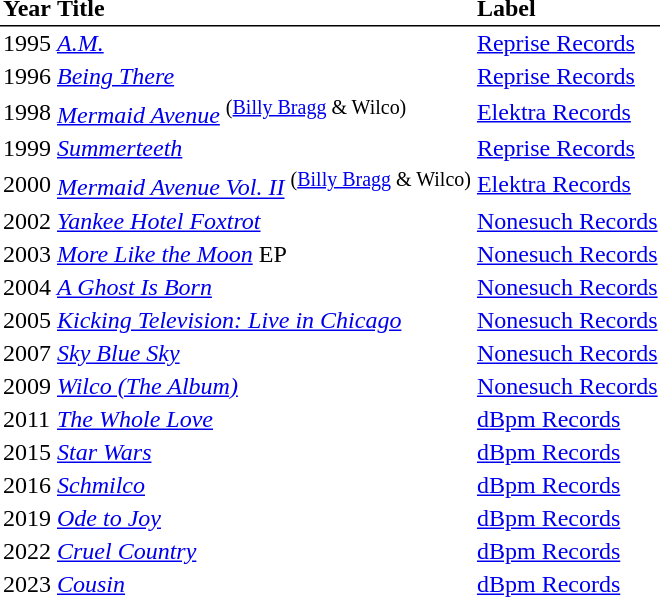<table border="0" cellpadding="2" style="border-collapse:collapse;">
<tr style="border-bottom:1px solid black;">
<th align="left">Year</th>
<th align="left">Title</th>
<th align="left">Label</th>
</tr>
<tr>
<td>1995</td>
<td><em><a href='#'>A.M.</a></em></td>
<td><a href='#'>Reprise Records</a></td>
</tr>
<tr>
<td>1996</td>
<td><em><a href='#'>Being There</a></em></td>
<td><a href='#'>Reprise Records</a></td>
</tr>
<tr>
<td>1998</td>
<td><em><a href='#'>Mermaid Avenue</a></em> <sup>(<a href='#'>Billy Bragg</a> & Wilco)</sup></td>
<td><a href='#'>Elektra Records</a></td>
</tr>
<tr>
<td>1999</td>
<td><em><a href='#'>Summerteeth</a></em></td>
<td><a href='#'>Reprise Records</a></td>
</tr>
<tr>
<td>2000</td>
<td><em><a href='#'>Mermaid Avenue Vol. II</a></em> <sup>(<a href='#'>Billy Bragg</a> & Wilco)</sup></td>
<td><a href='#'>Elektra Records</a></td>
</tr>
<tr>
<td>2002</td>
<td><em><a href='#'>Yankee Hotel Foxtrot</a></em></td>
<td><a href='#'>Nonesuch Records</a></td>
</tr>
<tr>
<td>2003</td>
<td><em><a href='#'>More Like the Moon</a></em> EP</td>
<td><a href='#'>Nonesuch Records</a></td>
</tr>
<tr>
<td>2004</td>
<td><em><a href='#'>A Ghost Is Born</a></em></td>
<td><a href='#'>Nonesuch Records</a></td>
</tr>
<tr>
<td>2005</td>
<td><em><a href='#'>Kicking Television: Live in Chicago</a></em></td>
<td><a href='#'>Nonesuch Records</a></td>
</tr>
<tr>
<td>2007</td>
<td><em><a href='#'>Sky Blue Sky</a></em></td>
<td><a href='#'>Nonesuch Records</a></td>
</tr>
<tr>
<td>2009</td>
<td><em><a href='#'>Wilco (The Album)</a></em></td>
<td><a href='#'>Nonesuch Records</a></td>
</tr>
<tr>
<td>2011</td>
<td><em><a href='#'>The Whole Love</a></em></td>
<td><a href='#'>dBpm Records</a></td>
</tr>
<tr>
<td>2015</td>
<td><em><a href='#'>Star Wars</a></em></td>
<td><a href='#'>dBpm Records</a></td>
</tr>
<tr>
<td>2016</td>
<td><em><a href='#'>Schmilco</a></em></td>
<td><a href='#'>dBpm Records</a></td>
</tr>
<tr>
<td>2019</td>
<td><a href='#'><em>Ode to Joy</em></a></td>
<td><a href='#'>dBpm Records</a></td>
</tr>
<tr>
<td>2022</td>
<td><em><a href='#'>Cruel Country</a></em></td>
<td><a href='#'>dBpm Records</a></td>
</tr>
<tr>
<td>2023</td>
<td><em><a href='#'>Cousin</a></em></td>
<td><a href='#'>dBpm Records</a></td>
</tr>
</table>
